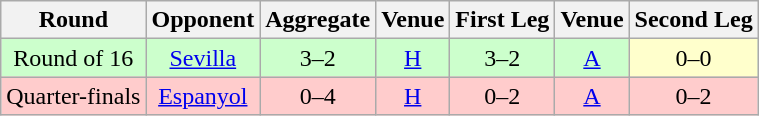<table class="wikitable" style="font-size:100%; text-align:center">
<tr>
<th>Round</th>
<th>Opponent</th>
<th>Aggregate</th>
<th>Venue</th>
<th>First Leg</th>
<th>Venue</th>
<th>Second Leg</th>
</tr>
<tr bgcolor= CCFFCC>
<td>Round of 16</td>
<td><a href='#'>Sevilla</a></td>
<td>3–2</td>
<td><a href='#'>H</a></td>
<td>3–2</td>
<td><a href='#'>A</a></td>
<td bgcolor="#FFFFCC">0–0</td>
</tr>
<tr bgcolor= FFCCCC>
<td>Quarter-finals</td>
<td><a href='#'>Espanyol</a></td>
<td>0–4</td>
<td><a href='#'>H</a></td>
<td>0–2</td>
<td><a href='#'>A</a></td>
<td>0–2</td>
</tr>
</table>
